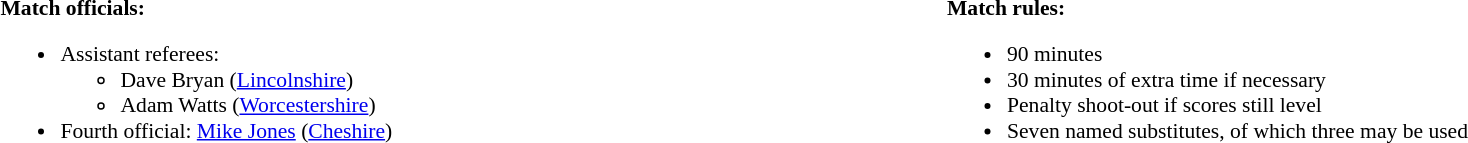<table width=100% style="font-size:90%">
<tr>
<td width=50% valign=top><br><strong>Match officials:</strong><ul><li>Assistant referees:<ul><li>Dave Bryan (<a href='#'>Lincolnshire</a>)</li><li>Adam Watts (<a href='#'>Worcestershire</a>)</li></ul></li><li>Fourth official: <a href='#'>Mike Jones</a> (<a href='#'>Cheshire</a>)</li></ul></td>
<td width=50% valign=top><br><strong>Match rules:</strong><ul><li>90 minutes</li><li>30 minutes of extra time if necessary</li><li>Penalty shoot-out if scores still level</li><li>Seven named substitutes, of which three may be used</li></ul></td>
</tr>
</table>
